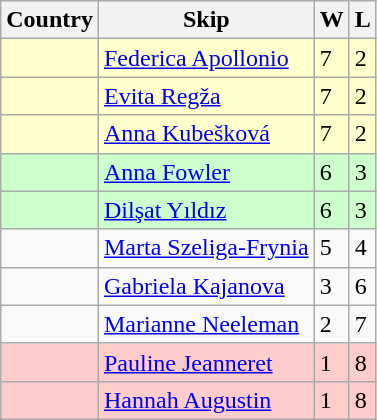<table class=wikitable>
<tr>
<th>Country</th>
<th>Skip</th>
<th>W</th>
<th>L</th>
</tr>
<tr bgcolor=#ffffcc>
<td></td>
<td><a href='#'>Federica Apollonio</a></td>
<td>7</td>
<td>2</td>
</tr>
<tr bgcolor=#ffffcc>
<td></td>
<td><a href='#'>Evita Regža</a></td>
<td>7</td>
<td>2</td>
</tr>
<tr bgcolor=#ffffcc>
<td></td>
<td><a href='#'>Anna Kubešková</a></td>
<td>7</td>
<td>2</td>
</tr>
<tr bgcolor=#ccffcc>
<td></td>
<td><a href='#'>Anna Fowler</a></td>
<td>6</td>
<td>3</td>
</tr>
<tr bgcolor=#ccffcc>
<td></td>
<td><a href='#'>Dilşat Yıldız</a></td>
<td>6</td>
<td>3</td>
</tr>
<tr>
<td></td>
<td><a href='#'>Marta Szeliga-Frynia</a></td>
<td>5</td>
<td>4</td>
</tr>
<tr>
<td></td>
<td><a href='#'>Gabriela Kajanova</a></td>
<td>3</td>
<td>6</td>
</tr>
<tr>
<td></td>
<td><a href='#'>Marianne Neeleman</a></td>
<td>2</td>
<td>7</td>
</tr>
<tr bgcolor=#ffcccc>
<td></td>
<td><a href='#'>Pauline Jeanneret</a></td>
<td>1</td>
<td>8</td>
</tr>
<tr bgcolor=#ffcccc>
<td></td>
<td><a href='#'>Hannah Augustin</a></td>
<td>1</td>
<td>8</td>
</tr>
</table>
